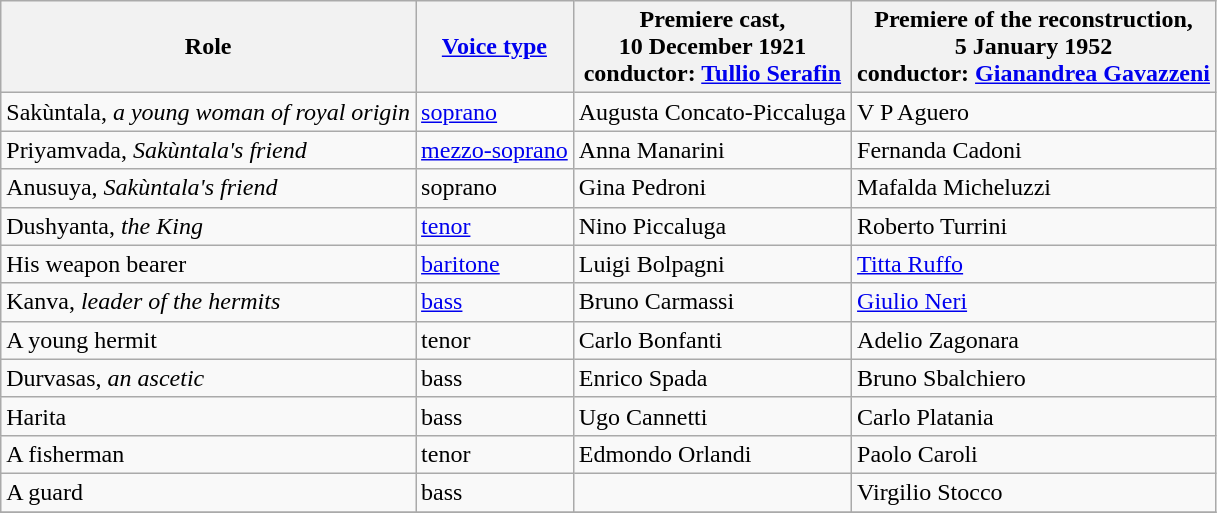<table class="wikitable">
<tr>
<th>Role</th>
<th><a href='#'>Voice type</a></th>
<th>Premiere cast,<br>10 December 1921<br>conductor: <a href='#'>Tullio Serafin</a></th>
<th>Premiere of the reconstruction,<br>5 January 1952<br>conductor: <a href='#'>Gianandrea Gavazzeni</a></th>
</tr>
<tr>
<td>Sakùntala, <em>a young woman of royal origin</em></td>
<td><a href='#'>soprano</a></td>
<td>Augusta Concato-Piccaluga</td>
<td>V P Aguero</td>
</tr>
<tr>
<td>Priyamvada, <em>Sakùntala's friend</em></td>
<td><a href='#'>mezzo-soprano</a></td>
<td>Anna Manarini</td>
<td>Fernanda Cadoni</td>
</tr>
<tr>
<td>Anusuya, <em>Sakùntala's friend</em></td>
<td>soprano</td>
<td>Gina Pedroni</td>
<td>Mafalda Micheluzzi</td>
</tr>
<tr>
<td>Dushyanta, <em>the King</em></td>
<td><a href='#'>tenor</a></td>
<td>Nino Piccaluga</td>
<td>Roberto Turrini</td>
</tr>
<tr>
<td>His weapon bearer</td>
<td><a href='#'>baritone</a></td>
<td>Luigi Bolpagni</td>
<td><a href='#'>Titta Ruffo</a></td>
</tr>
<tr>
<td>Kanva, <em>leader of the hermits</em></td>
<td><a href='#'>bass</a></td>
<td>Bruno Carmassi</td>
<td><a href='#'>Giulio Neri</a></td>
</tr>
<tr>
<td>A young hermit</td>
<td>tenor</td>
<td>Carlo Bonfanti</td>
<td>Adelio Zagonara</td>
</tr>
<tr>
<td>Durvasas, <em>an ascetic</em></td>
<td>bass</td>
<td>Enrico Spada</td>
<td>Bruno Sbalchiero</td>
</tr>
<tr>
<td>Harita</td>
<td>bass</td>
<td>Ugo Cannetti</td>
<td>Carlo Platania</td>
</tr>
<tr>
<td>A fisherman</td>
<td>tenor</td>
<td>Edmondo Orlandi</td>
<td>Paolo Caroli</td>
</tr>
<tr>
<td>A guard</td>
<td>bass</td>
<td></td>
<td>Virgilio Stocco</td>
</tr>
<tr>
</tr>
</table>
